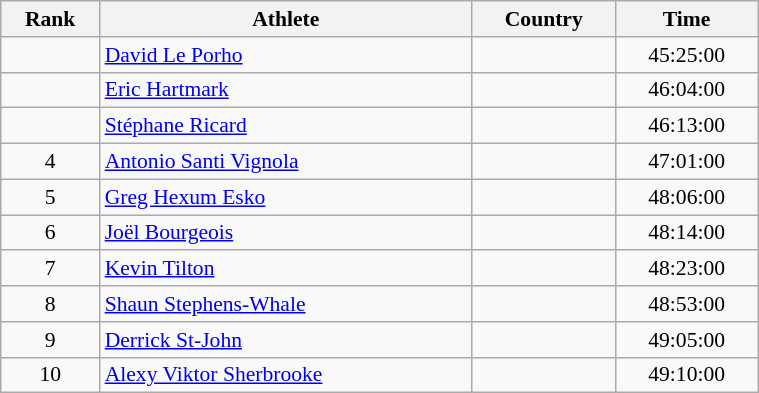<table class="wikitable" width=40% style="font-size:90%; text-align:center;">
<tr>
<th>Rank</th>
<th>Athlete</th>
<th>Country</th>
<th>Time</th>
</tr>
<tr>
<td></td>
<td align=left><a href='#'>David Le Porho</a></td>
<td align=left></td>
<td>45:25:00</td>
</tr>
<tr>
<td></td>
<td align=left><a href='#'>Eric Hartmark</a></td>
<td align=left></td>
<td>46:04:00</td>
</tr>
<tr>
<td></td>
<td align=left><a href='#'>Stéphane Ricard</a></td>
<td align=left></td>
<td>46:13:00</td>
</tr>
<tr>
<td>4</td>
<td align=left><a href='#'>Antonio Santi Vignola</a></td>
<td align=left></td>
<td>47:01:00</td>
</tr>
<tr>
<td>5</td>
<td align=left><a href='#'>Greg Hexum Esko</a></td>
<td align=left></td>
<td>48:06:00</td>
</tr>
<tr>
<td>6</td>
<td align=left><a href='#'>Joël Bourgeois</a></td>
<td align=left></td>
<td>48:14:00</td>
</tr>
<tr>
<td>7</td>
<td align=left><a href='#'>Kevin Tilton</a></td>
<td align=left></td>
<td>48:23:00</td>
</tr>
<tr>
<td>8</td>
<td align=left><a href='#'>Shaun Stephens-Whale</a></td>
<td align=left></td>
<td>48:53:00</td>
</tr>
<tr>
<td>9</td>
<td align=left><a href='#'>Derrick St-John</a></td>
<td align=left></td>
<td>49:05:00</td>
</tr>
<tr>
<td>10</td>
<td align=left><a href='#'>Alexy Viktor Sherbrooke</a></td>
<td align=left></td>
<td>49:10:00</td>
</tr>
</table>
